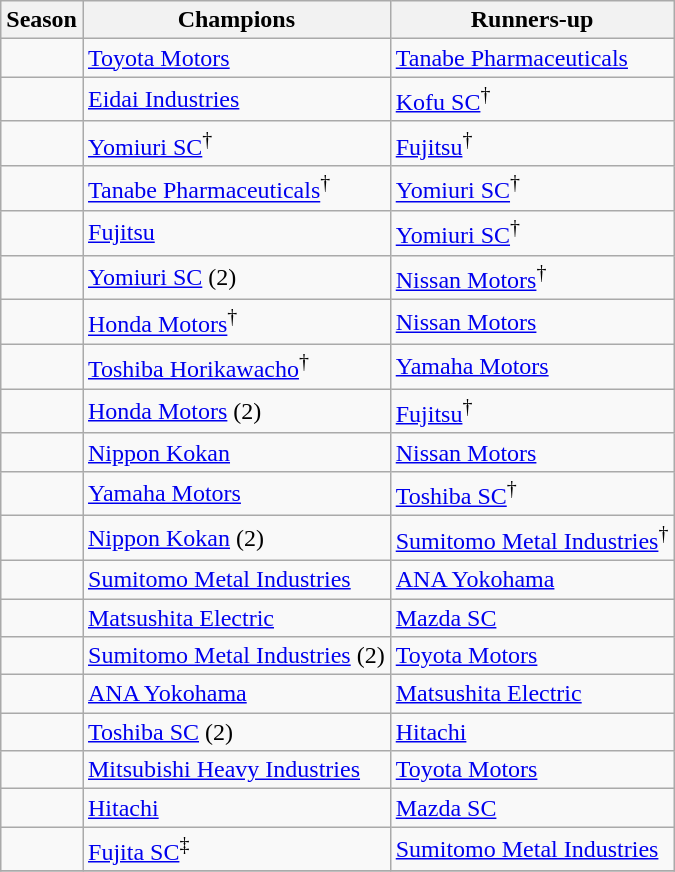<table class="wikitable">
<tr>
<th>Season</th>
<th>Champions</th>
<th>Runners-up</th>
</tr>
<tr>
<td></td>
<td><a href='#'>Toyota Motors</a></td>
<td><a href='#'>Tanabe Pharmaceuticals</a></td>
</tr>
<tr>
<td></td>
<td><a href='#'>Eidai Industries</a></td>
<td><a href='#'>Kofu SC</a><sup>†</sup></td>
</tr>
<tr>
<td></td>
<td><a href='#'>Yomiuri SC</a><sup>†</sup></td>
<td><a href='#'>Fujitsu</a><sup>†</sup></td>
</tr>
<tr>
<td></td>
<td><a href='#'>Tanabe Pharmaceuticals</a><sup>†</sup></td>
<td><a href='#'>Yomiuri SC</a><sup>†</sup></td>
</tr>
<tr>
<td></td>
<td><a href='#'>Fujitsu</a></td>
<td><a href='#'>Yomiuri SC</a><sup>†</sup></td>
</tr>
<tr>
<td></td>
<td><a href='#'>Yomiuri SC</a> (2)</td>
<td><a href='#'>Nissan Motors</a><sup>†</sup></td>
</tr>
<tr>
<td></td>
<td><a href='#'>Honda Motors</a><sup>†</sup></td>
<td><a href='#'>Nissan Motors</a></td>
</tr>
<tr>
<td></td>
<td><a href='#'>Toshiba Horikawacho</a><sup>†</sup></td>
<td><a href='#'>Yamaha Motors</a></td>
</tr>
<tr>
<td></td>
<td><a href='#'>Honda Motors</a> (2)</td>
<td><a href='#'>Fujitsu</a><sup>†</sup></td>
</tr>
<tr>
<td></td>
<td><a href='#'>Nippon Kokan</a></td>
<td><a href='#'>Nissan Motors</a></td>
</tr>
<tr>
<td></td>
<td><a href='#'>Yamaha Motors</a></td>
<td><a href='#'>Toshiba SC</a><sup>†</sup></td>
</tr>
<tr>
<td></td>
<td><a href='#'>Nippon Kokan</a> (2)</td>
<td><a href='#'>Sumitomo Metal Industries</a><sup>†</sup></td>
</tr>
<tr>
<td></td>
<td><a href='#'>Sumitomo Metal Industries</a></td>
<td><a href='#'>ANA Yokohama</a></td>
</tr>
<tr>
<td></td>
<td><a href='#'>Matsushita Electric</a></td>
<td><a href='#'>Mazda SC</a></td>
</tr>
<tr>
<td></td>
<td><a href='#'>Sumitomo Metal Industries</a> (2)</td>
<td><a href='#'>Toyota Motors</a></td>
</tr>
<tr>
<td></td>
<td><a href='#'>ANA Yokohama</a></td>
<td><a href='#'>Matsushita Electric</a></td>
</tr>
<tr>
<td></td>
<td><a href='#'>Toshiba SC</a> (2)</td>
<td><a href='#'>Hitachi</a></td>
</tr>
<tr>
<td></td>
<td><a href='#'>Mitsubishi Heavy Industries</a></td>
<td><a href='#'>Toyota Motors</a></td>
</tr>
<tr>
<td></td>
<td><a href='#'>Hitachi</a></td>
<td><a href='#'>Mazda SC</a></td>
</tr>
<tr>
<td></td>
<td><a href='#'>Fujita SC</a><sup>‡</sup></td>
<td><a href='#'>Sumitomo Metal Industries</a></td>
</tr>
<tr>
</tr>
</table>
